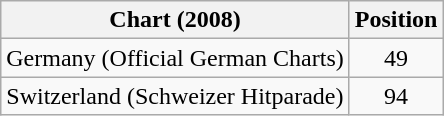<table class="wikitable sortable">
<tr>
<th>Chart (2008)</th>
<th>Position</th>
</tr>
<tr>
<td>Germany (Official German Charts)</td>
<td align="center">49</td>
</tr>
<tr>
<td>Switzerland (Schweizer Hitparade)</td>
<td align="center">94</td>
</tr>
</table>
